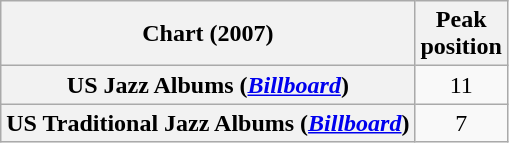<table class="wikitable sortable plainrowheaders" style="text-align:center">
<tr>
<th scope="col">Chart (2007)</th>
<th scope="col">Peak<br> position</th>
</tr>
<tr>
<th scope="row">US Jazz Albums (<em><a href='#'>Billboard</a></em>)</th>
<td>11</td>
</tr>
<tr>
<th scope="row">US Traditional Jazz Albums (<em><a href='#'>Billboard</a></em>)</th>
<td>7</td>
</tr>
</table>
